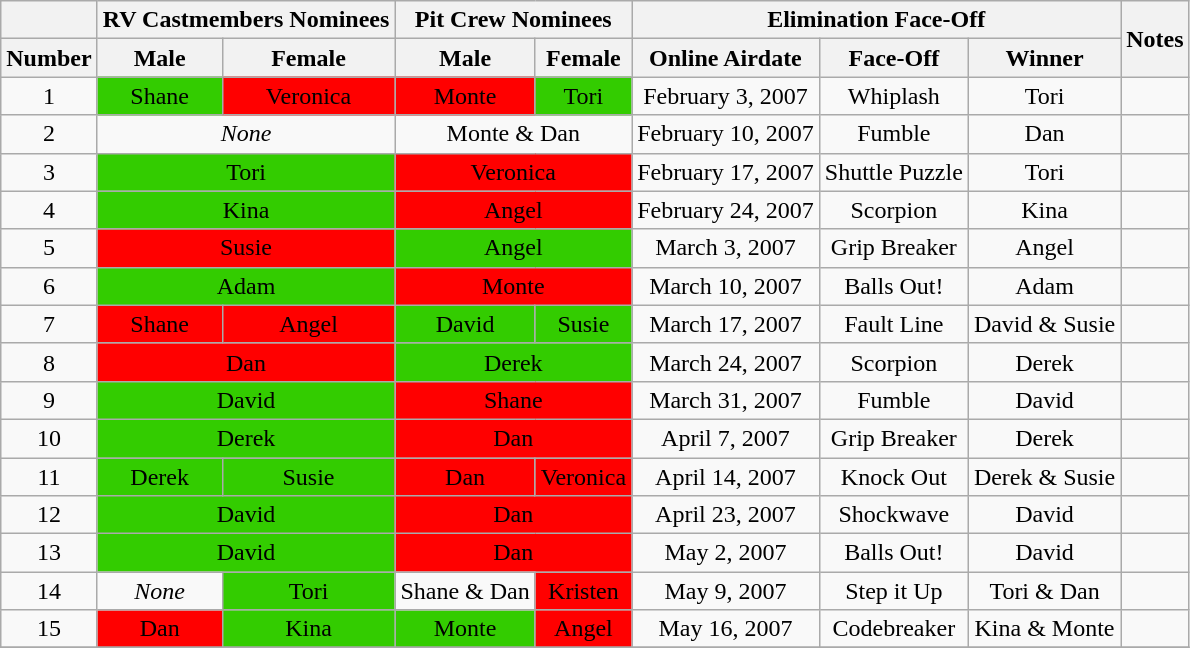<table class="wikitable" style="text-align:center">
<tr>
<th></th>
<th colspan=2>RV Castmembers Nominees</th>
<th colspan=2>Pit Crew Nominees</th>
<th colspan=3>Elimination Face-Off</th>
<th rowspan=2>Notes</th>
</tr>
<tr>
<th>Number</th>
<th>Male</th>
<th>Female</th>
<th>Male</th>
<th>Female</th>
<th>Online Airdate</th>
<th>Face-Off</th>
<th>Winner</th>
</tr>
<tr>
<td>1</td>
<td bgcolor="#33CC00">Shane</td>
<td bgcolor="red">Veronica</td>
<td bgcolor="red">Monte</td>
<td bgcolor="#33CC00">Tori</td>
<td>February 3, 2007</td>
<td>Whiplash</td>
<td>Tori</td>
<td></td>
</tr>
<tr>
<td>2</td>
<td colspan=2><em>None</em></td>
<td colspan=2>Monte & Dan</td>
<td>February 10, 2007</td>
<td>Fumble</td>
<td>Dan</td>
<td></td>
</tr>
<tr>
<td>3</td>
<td colspan=2 bgcolor="#33CC00">Tori</td>
<td colspan=2 bgcolor="red">Veronica</td>
<td>February 17, 2007</td>
<td>Shuttle Puzzle</td>
<td>Tori</td>
<td></td>
</tr>
<tr>
<td>4</td>
<td colspan=2 bgcolor="#33CC00">Kina</td>
<td colspan=2 bgcolor="red">Angel</td>
<td>February 24, 2007</td>
<td>Scorpion</td>
<td>Kina</td>
<td></td>
</tr>
<tr>
<td>5</td>
<td colspan=2 bgcolor="red">Susie</td>
<td colspan=2 bgcolor="#33CC00">Angel</td>
<td>March 3, 2007</td>
<td>Grip Breaker</td>
<td>Angel</td>
<td></td>
</tr>
<tr>
<td>6</td>
<td colspan=2 bgcolor="#33CC00">Adam</td>
<td colspan=2 bgcolor="red">Monte</td>
<td>March 10, 2007</td>
<td>Balls Out!</td>
<td>Adam</td>
<td></td>
</tr>
<tr>
<td>7</td>
<td bgcolor="red">Shane</td>
<td bgcolor="red">Angel</td>
<td bgcolor="#33CC00">David</td>
<td bgcolor="#33CC00">Susie</td>
<td>March 17, 2007</td>
<td>Fault Line</td>
<td>David & Susie</td>
<td></td>
</tr>
<tr>
<td>8</td>
<td colspan=2 bgcolor="red">Dan</td>
<td colspan=2 bgcolor="#33CC00">Derek</td>
<td>March 24, 2007</td>
<td>Scorpion</td>
<td>Derek</td>
<td></td>
</tr>
<tr>
<td>9</td>
<td colspan=2 bgcolor="#33CC00">David</td>
<td colspan=2 bgcolor="red">Shane</td>
<td>March 31, 2007</td>
<td>Fumble</td>
<td>David</td>
<td></td>
</tr>
<tr>
<td>10</td>
<td colspan=2 bgcolor="#33CC00">Derek</td>
<td colspan=2 bgcolor="red">Dan</td>
<td>April 7, 2007</td>
<td>Grip Breaker</td>
<td>Derek</td>
<td></td>
</tr>
<tr>
<td>11</td>
<td bgcolor="#33CC00">Derek</td>
<td bgcolor="#33CC00">Susie</td>
<td bgcolor="red">Dan</td>
<td bgcolor="red">Veronica</td>
<td>April 14, 2007</td>
<td>Knock Out</td>
<td>Derek & Susie</td>
<td></td>
</tr>
<tr>
<td>12</td>
<td colspan=2 bgcolor="#33CC00">David</td>
<td colspan=2 bgcolor="red">Dan</td>
<td>April 23, 2007</td>
<td>Shockwave</td>
<td>David</td>
<td></td>
</tr>
<tr>
<td>13</td>
<td colspan=2 bgcolor="#33CC00">David</td>
<td colspan=2 bgcolor="red">Dan</td>
<td>May 2, 2007</td>
<td>Balls Out!</td>
<td>David</td>
<td></td>
</tr>
<tr>
<td>14</td>
<td><em>None</em></td>
<td bgcolor="#33CC00">Tori</td>
<td>Shane & Dan</td>
<td bgcolor="red">Kristen</td>
<td>May 9, 2007</td>
<td>Step it Up</td>
<td>Tori & Dan</td>
<td></td>
</tr>
<tr>
<td>15</td>
<td bgcolor="red">Dan</td>
<td bgcolor="#33CC00">Kina</td>
<td bgcolor="#33CC00">Monte</td>
<td bgcolor="red">Angel</td>
<td>May 16, 2007</td>
<td>Codebreaker</td>
<td>Kina & Monte</td>
<td></td>
</tr>
<tr>
</tr>
</table>
